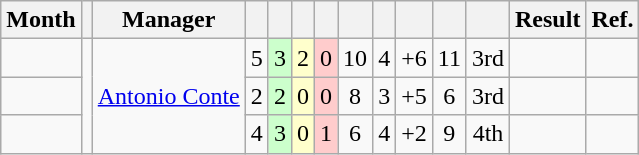<table class="wikitable sortable" style="text-align:center">
<tr>
<th>Month</th>
<th></th>
<th>Manager</th>
<th></th>
<th></th>
<th></th>
<th></th>
<th></th>
<th></th>
<th></th>
<th></th>
<th></th>
<th>Result</th>
<th class="unsortable">Ref.</th>
</tr>
<tr>
<td></td>
<td rowspan="3"></td>
<td rowspan="3" data-sort-value="Conte, Antonio"><a href='#'>Antonio Conte</a></td>
<td>5</td>
<td style="background:#ccffcc;">3</td>
<td style="background:#ffffcc;">2</td>
<td style="background:#ffcccc;">0</td>
<td>10</td>
<td>4</td>
<td>+6</td>
<td>11</td>
<td>3rd</td>
<td></td>
<td></td>
</tr>
<tr>
<td></td>
<td>2</td>
<td style="background:#ccffcc;">2</td>
<td style="background:#ffffcc;">0</td>
<td style="background:#ffcccc;">0</td>
<td>8</td>
<td>3</td>
<td>+5</td>
<td>6</td>
<td>3rd</td>
<td></td>
<td></td>
</tr>
<tr>
<td></td>
<td>4</td>
<td style="background:#ccffcc;">3</td>
<td style="background:#ffffcc;">0</td>
<td style="background:#ffcccc;">1</td>
<td>6</td>
<td>4</td>
<td>+2</td>
<td>9</td>
<td>4th</td>
<td></td>
<td></td>
</tr>
</table>
